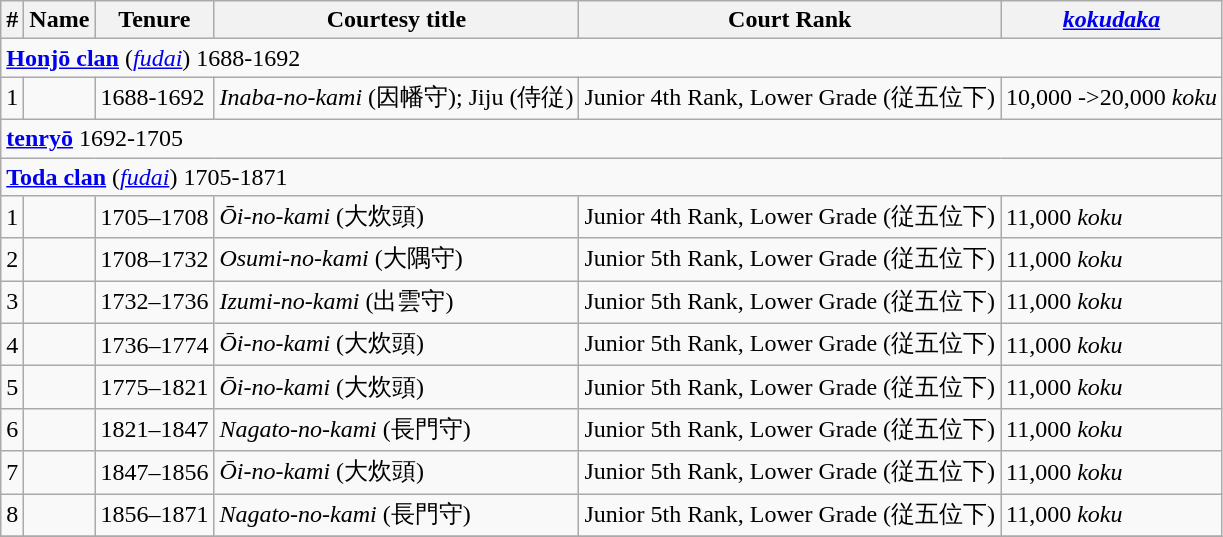<table class=wikitable>
<tr>
<th>#</th>
<th>Name</th>
<th>Tenure</th>
<th>Courtesy title</th>
<th>Court Rank</th>
<th><em><a href='#'>kokudaka</a></em></th>
</tr>
<tr>
<td colspan=6> <strong><a href='#'>Honjō clan</a></strong> (<em><a href='#'>fudai</a></em>) 1688-1692</td>
</tr>
<tr>
<td>1</td>
<td></td>
<td>1688-1692</td>
<td><em>Inaba-no-kami</em> (因幡守); Jiju (侍従)</td>
<td>Junior 4th Rank, Lower Grade (従五位下)</td>
<td>10,000 ->20,000 <em>koku</em></td>
</tr>
<tr>
<td colspan=6> <strong><a href='#'>tenryō</a></strong> 1692-1705</td>
</tr>
<tr>
<td colspan=6> <strong><a href='#'>Toda clan</a></strong> (<em><a href='#'>fudai</a></em>) 1705-1871</td>
</tr>
<tr>
<td>1</td>
<td></td>
<td>1705–1708</td>
<td><em>Ōi-no-kami</em> (大炊頭)</td>
<td>Junior 4th Rank, Lower Grade (従五位下)</td>
<td>11,000 <em>koku</em></td>
</tr>
<tr>
<td>2</td>
<td></td>
<td>1708–1732</td>
<td><em>Osumi-no-kami</em> (大隅守)</td>
<td>Junior 5th Rank, Lower Grade (従五位下)</td>
<td>11,000 <em>koku</em></td>
</tr>
<tr>
<td>3</td>
<td></td>
<td>1732–1736</td>
<td><em>Izumi-no-kami</em> (出雲守)</td>
<td>Junior 5th Rank, Lower Grade (従五位下)</td>
<td>11,000 <em>koku</em></td>
</tr>
<tr>
<td>4</td>
<td></td>
<td>1736–1774</td>
<td><em>Ōi-no-kami</em> (大炊頭)</td>
<td>Junior 5th Rank, Lower Grade (従五位下)</td>
<td>11,000 <em>koku</em></td>
</tr>
<tr>
<td>5</td>
<td></td>
<td>1775–1821</td>
<td><em>Ōi-no-kami</em> (大炊頭)</td>
<td>Junior 5th Rank, Lower Grade (従五位下)</td>
<td>11,000 <em>koku</em></td>
</tr>
<tr>
<td>6</td>
<td></td>
<td>1821–1847</td>
<td><em>Nagato-no-kami</em> (長門守)</td>
<td>Junior 5th Rank, Lower Grade (従五位下)</td>
<td>11,000 <em>koku</em></td>
</tr>
<tr>
<td>7</td>
<td></td>
<td>1847–1856</td>
<td><em>Ōi-no-kami</em> (大炊頭)</td>
<td>Junior 5th Rank, Lower Grade (従五位下)</td>
<td>11,000 <em>koku</em></td>
</tr>
<tr>
<td>8</td>
<td></td>
<td>1856–1871</td>
<td><em>Nagato-no-kami</em> (長門守)</td>
<td>Junior 5th Rank, Lower Grade (従五位下)</td>
<td>11,000 <em>koku</em></td>
</tr>
<tr>
</tr>
</table>
